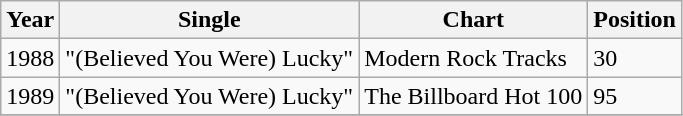<table class="wikitable">
<tr>
<th align="left">Year</th>
<th align="left">Single</th>
<th align="left">Chart</th>
<th align="left">Position</th>
</tr>
<tr>
<td align="left">1988</td>
<td align="left">"(Believed You Were) Lucky"</td>
<td align="left">Modern Rock Tracks</td>
<td align="left">30</td>
</tr>
<tr>
<td align="left">1989</td>
<td align="left">"(Believed You Were) Lucky"</td>
<td align="left">The Billboard Hot 100</td>
<td align="left">95</td>
</tr>
<tr>
</tr>
</table>
